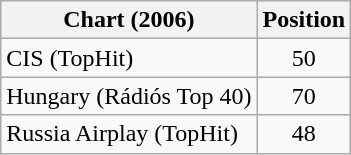<table class="wikitable sortable">
<tr>
<th>Chart (2006)</th>
<th>Position</th>
</tr>
<tr>
<td>CIS (TopHit)</td>
<td style="text-align:center;">50</td>
</tr>
<tr>
<td>Hungary (Rádiós Top 40)</td>
<td style="text-align:center;">70</td>
</tr>
<tr>
<td>Russia Airplay (TopHit)</td>
<td style="text-align:center;">48</td>
</tr>
</table>
